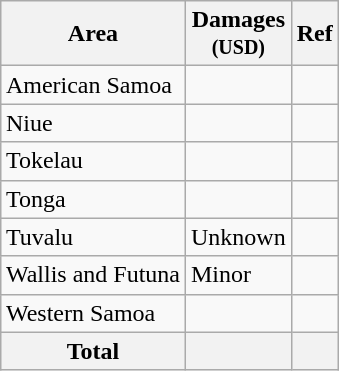<table class="wikitable sortable" align=right>
<tr>
<th>Area</th>
<th>Damages<br><small>(USD)</small></th>
<th class="unsortable">Ref</th>
</tr>
<tr>
<td>American Samoa</td>
<td></td>
<td></td>
</tr>
<tr>
<td>Niue</td>
<td></td>
<td></td>
</tr>
<tr>
<td>Tokelau</td>
<td></td>
<td></td>
</tr>
<tr>
<td>Tonga</td>
<td></td>
<td></td>
</tr>
<tr>
<td>Tuvalu</td>
<td>Unknown</td>
<td></td>
</tr>
<tr>
<td>Wallis and Futuna</td>
<td>Minor</td>
<td></td>
</tr>
<tr>
<td>Western Samoa</td>
<td></td>
<td></td>
</tr>
<tr class="unsortable">
<th>Total</th>
<th></th>
<th></th>
</tr>
</table>
